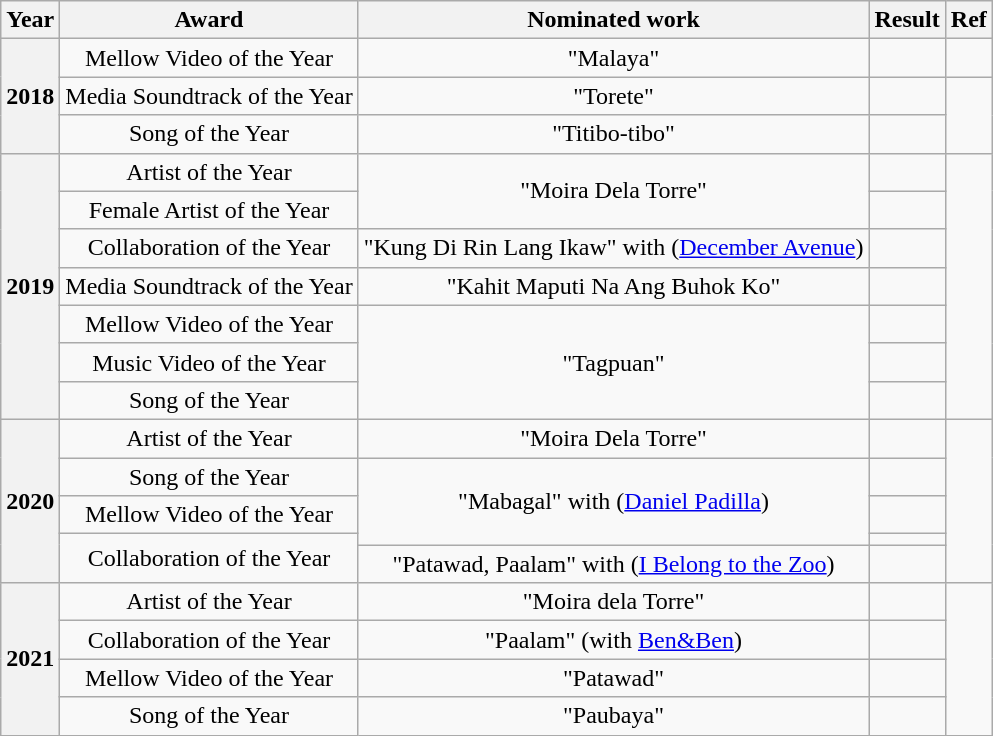<table class="wikitable sortable" style=text-align:center>
<tr>
<th>Year</th>
<th>Award</th>
<th>Nominated work</th>
<th>Result</th>
<th>Ref</th>
</tr>
<tr>
<th rowspan="3">2018</th>
<td>Mellow Video of the Year</td>
<td align=center>"Malaya"</td>
<td></td>
<td></td>
</tr>
<tr>
<td>Media Soundtrack of the Year</td>
<td align=center>"Torete"</td>
<td></td>
<td rowspan="2"></td>
</tr>
<tr>
<td>Song of the Year</td>
<td align=center>"Titibo-tibo"</td>
<td></td>
</tr>
<tr>
<th rowspan="7">2019</th>
<td>Artist of the Year</td>
<td align=center rowspan="2">"Moira Dela Torre"</td>
<td></td>
<td rowspan="7"></td>
</tr>
<tr>
<td>Female Artist of the Year</td>
<td></td>
</tr>
<tr>
<td>Collaboration of the Year</td>
<td align=center>"Kung Di Rin Lang Ikaw" with (<a href='#'>December Avenue</a>)</td>
<td></td>
</tr>
<tr>
<td>Media Soundtrack of the Year</td>
<td align=center>"Kahit Maputi Na Ang Buhok Ko"</td>
<td></td>
</tr>
<tr>
<td>Mellow Video of the Year</td>
<td align=center rowspan="3">"Tagpuan"</td>
<td></td>
</tr>
<tr>
<td>Music Video of the Year</td>
<td></td>
</tr>
<tr>
<td>Song of the Year</td>
<td></td>
</tr>
<tr>
<th rowspan="5">2020</th>
<td>Artist of the Year</td>
<td align=center>"Moira Dela Torre"</td>
<td></td>
<td rowspan="5"></td>
</tr>
<tr>
<td>Song of the Year</td>
<td align=center rowspan="3">"Mabagal" with (<a href='#'>Daniel Padilla</a>)</td>
<td></td>
</tr>
<tr>
<td>Mellow Video of the Year</td>
<td></td>
</tr>
<tr>
<td rowspan="2">Collaboration of the Year</td>
<td></td>
</tr>
<tr>
<td align=center>"Patawad, Paalam" with (<a href='#'>I Belong to the Zoo</a>)</td>
<td></td>
</tr>
<tr>
<th rowspan="4">2021</th>
<td>Artist of the Year</td>
<td align=center>"Moira dela Torre"</td>
<td></td>
<td rowspan="4"></td>
</tr>
<tr>
<td>Collaboration of the Year</td>
<td align=center>"Paalam" (with <a href='#'>Ben&Ben</a>)</td>
<td></td>
</tr>
<tr>
<td>Mellow Video of the Year</td>
<td align=center>"Patawad"</td>
<td></td>
</tr>
<tr>
<td>Song of the Year</td>
<td align=center>"Paubaya"</td>
<td></td>
</tr>
</table>
